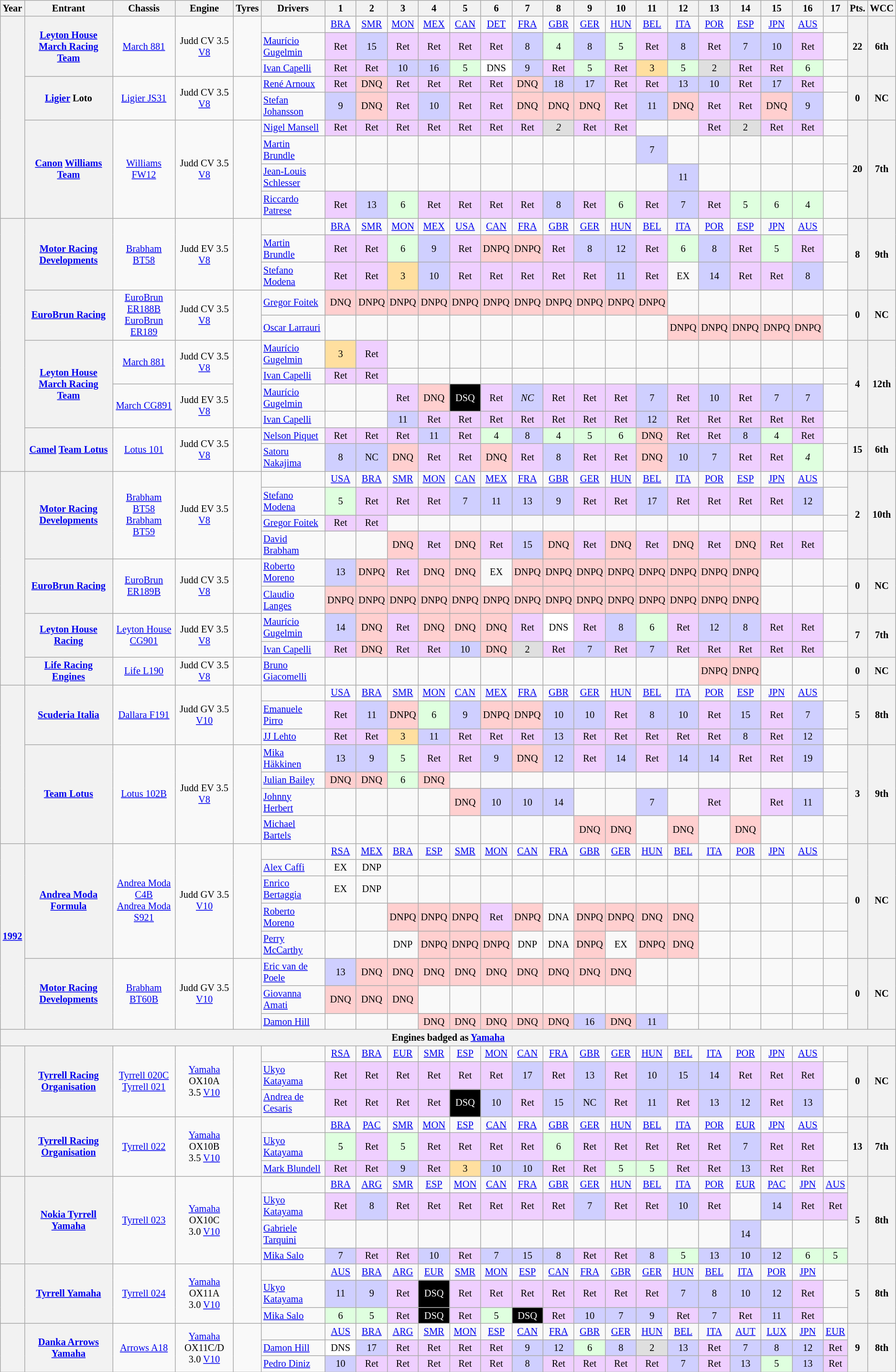<table class="wikitable" style="text-align:center; font-size:85%">
<tr>
<th>Year</th>
<th>Entrant</th>
<th>Chassis</th>
<th>Engine</th>
<th>Tyres</th>
<th>Drivers</th>
<th>1</th>
<th>2</th>
<th>3</th>
<th>4</th>
<th>5</th>
<th>6</th>
<th>7</th>
<th>8</th>
<th>9</th>
<th>10</th>
<th>11</th>
<th>12</th>
<th>13</th>
<th>14</th>
<th>15</th>
<th>16</th>
<th>17</th>
<th>Pts.</th>
<th>WCC</th>
</tr>
<tr>
<th rowspan="9"></th>
<th rowspan="3"><a href='#'>Leyton House</a><br><a href='#'>March Racing Team</a></th>
<td rowspan="3"><a href='#'>March 881</a></td>
<td rowspan="3">Judd CV 3.5 <a href='#'>V8</a></td>
<td rowspan="3"></td>
<td></td>
<td><a href='#'>BRA</a></td>
<td><a href='#'>SMR</a></td>
<td><a href='#'>MON</a></td>
<td><a href='#'>MEX</a></td>
<td><a href='#'>CAN</a></td>
<td><a href='#'>DET</a></td>
<td><a href='#'>FRA</a></td>
<td><a href='#'>GBR</a></td>
<td><a href='#'>GER</a></td>
<td><a href='#'>HUN</a></td>
<td><a href='#'>BEL</a></td>
<td><a href='#'>ITA</a></td>
<td><a href='#'>POR</a></td>
<td><a href='#'>ESP</a></td>
<td><a href='#'>JPN</a></td>
<td><a href='#'>AUS</a></td>
<td></td>
<th rowspan="3"><strong>22</strong></th>
<th rowspan="3"><strong>6th</strong></th>
</tr>
<tr>
<td align="left"><a href='#'>Maurício Gugelmin</a></td>
<td style="background:#efcfff;">Ret</td>
<td style="background:#cfcfff;">15</td>
<td style="background:#efcfff;">Ret</td>
<td style="background:#efcfff;">Ret</td>
<td style="background:#efcfff;">Ret</td>
<td style="background:#efcfff;">Ret</td>
<td style="background:#cfcfff;">8</td>
<td style="background:#dfffdf;">4</td>
<td style="background:#cfcfff;">8</td>
<td style="background:#dfffdf;">5</td>
<td style="background:#efcfff;">Ret</td>
<td style="background:#cfcfff;">8</td>
<td style="background:#efcfff;">Ret</td>
<td style="background:#cfcfff;">7</td>
<td style="background:#cfcfff;">10</td>
<td style="background:#efcfff;">Ret</td>
<td></td>
</tr>
<tr>
<td align="left"><a href='#'>Ivan Capelli</a></td>
<td style="background:#efcfff;">Ret</td>
<td style="background:#efcfff;">Ret</td>
<td style="background:#cfcfff;">10</td>
<td style="background:#cfcfff;">16</td>
<td style="background:#dfffdf;">5</td>
<td style="background:#ffffff;">DNS</td>
<td style="background:#cfcfff;">9</td>
<td style="background:#efcfff;">Ret</td>
<td style="background:#dfffdf;">5</td>
<td style="background:#efcfff;">Ret</td>
<td style="background:#ffdf9f;">3</td>
<td style="background:#dfffdf;">5</td>
<td style="background:#dfdfdf;">2</td>
<td style="background:#efcfff;">Ret</td>
<td style="background:#efcfff;">Ret</td>
<td style="background:#dfffdf;">6</td>
<td></td>
</tr>
<tr>
<th rowspan="2"><a href='#'>Ligier</a> Loto</th>
<td rowspan="2"><a href='#'>Ligier JS31</a></td>
<td rowspan="2">Judd CV 3.5 <a href='#'>V8</a></td>
<td rowspan="2"></td>
<td align="left"><a href='#'>René Arnoux</a></td>
<td style="background:#efcfff;">Ret</td>
<td style="background:#ffcfcf;">DNQ</td>
<td style="background:#efcfff;">Ret</td>
<td style="background:#efcfff;">Ret</td>
<td style="background:#efcfff;">Ret</td>
<td style="background:#efcfff;">Ret</td>
<td style="background:#ffcfcf;">DNQ</td>
<td style="background:#cfcfff;">18</td>
<td style="background:#cfcfff;">17</td>
<td style="background:#efcfff;">Ret</td>
<td style="background:#efcfff;">Ret</td>
<td style="background:#cfcfff;">13</td>
<td style="background:#cfcfff;">10</td>
<td style="background:#efcfff;">Ret</td>
<td style="background:#cfcfff;">17</td>
<td style="background:#efcfff;">Ret</td>
<td></td>
<th rowspan="2"><strong>0</strong></th>
<th rowspan="2"><strong>NC</strong></th>
</tr>
<tr>
<td align="left"><a href='#'>Stefan Johansson</a></td>
<td style="background:#cfcfff;">9</td>
<td style="background:#ffcfcf;">DNQ</td>
<td style="background:#efcfff;">Ret</td>
<td style="background:#cfcfff;">10</td>
<td style="background:#efcfff;">Ret</td>
<td style="background:#efcfff;">Ret</td>
<td style="background:#ffcfcf;">DNQ</td>
<td style="background:#ffcfcf;">DNQ</td>
<td style="background:#ffcfcf;">DNQ</td>
<td style="background:#efcfff;">Ret</td>
<td style="background:#cfcfff;">11</td>
<td style="background:#ffcfcf;">DNQ</td>
<td style="background:#efcfff;">Ret</td>
<td style="background:#efcfff;">Ret</td>
<td style="background:#ffcfcf;">DNQ</td>
<td style="background:#cfcfff;">9</td>
<td></td>
</tr>
<tr>
<th rowspan="4"><a href='#'>Canon</a> <a href='#'>Williams Team</a></th>
<td rowspan="4"><a href='#'>Williams FW12</a></td>
<td rowspan="4">Judd CV 3.5 <a href='#'>V8</a></td>
<td rowspan="4"></td>
<td align="left"><a href='#'>Nigel Mansell</a></td>
<td style="background:#efcfff;">Ret</td>
<td style="background:#efcfff;">Ret</td>
<td style="background:#efcfff;">Ret</td>
<td style="background:#efcfff;">Ret</td>
<td style="background:#efcfff;">Ret</td>
<td style="background:#efcfff;">Ret</td>
<td style="background:#efcfff;">Ret</td>
<td style="background:#dfdfdf;"><em>2</em></td>
<td style="background:#efcfff;">Ret</td>
<td style="background:#efcfff;">Ret</td>
<td></td>
<td></td>
<td style="background:#efcfff;">Ret</td>
<td style="background:#dfdfdf;">2</td>
<td style="background:#efcfff;">Ret</td>
<td style="background:#efcfff;">Ret</td>
<td></td>
<th rowspan="4"><strong>20</strong></th>
<th rowspan="4"><strong>7th</strong></th>
</tr>
<tr>
<td align="left"><a href='#'>Martin Brundle</a></td>
<td></td>
<td></td>
<td></td>
<td></td>
<td></td>
<td></td>
<td></td>
<td></td>
<td></td>
<td></td>
<td style="background:#cfcfff;">7</td>
<td></td>
<td></td>
<td></td>
<td></td>
<td></td>
<td></td>
</tr>
<tr>
<td align="left"><a href='#'>Jean-Louis Schlesser</a></td>
<td></td>
<td></td>
<td></td>
<td></td>
<td></td>
<td></td>
<td></td>
<td></td>
<td></td>
<td></td>
<td></td>
<td style="background:#cfcfff;">11</td>
<td></td>
<td></td>
<td></td>
<td></td>
<td></td>
</tr>
<tr>
<td align="left"><a href='#'>Riccardo Patrese</a></td>
<td style="background:#efcfff;">Ret</td>
<td style="background:#cfcfff;">13</td>
<td style="background:#dfffdf;">6</td>
<td style="background:#efcfff;">Ret</td>
<td style="background:#efcfff;">Ret</td>
<td style="background:#efcfff;">Ret</td>
<td style="background:#efcfff;">Ret</td>
<td style="background:#cfcfff;">8</td>
<td style="background:#efcfff;">Ret</td>
<td style="background:#dfffdf;">6</td>
<td style="background:#efcfff;">Ret</td>
<td style="background:#cfcfff;">7</td>
<td style="background:#efcfff;">Ret</td>
<td style="background:#dfffdf;">5</td>
<td style="background:#dfffdf;">6</td>
<td style="background:#dfffdf;">4</td>
<td></td>
</tr>
<tr>
<th rowspan="11"></th>
<th rowspan="3"><a href='#'>Motor Racing Developments</a></th>
<td rowspan="3"><a href='#'>Brabham BT58</a></td>
<td rowspan="3">Judd EV 3.5 <a href='#'>V8</a></td>
<td rowspan="3"></td>
<td></td>
<td><a href='#'>BRA</a></td>
<td><a href='#'>SMR</a></td>
<td><a href='#'>MON</a></td>
<td><a href='#'>MEX</a></td>
<td><a href='#'>USA</a></td>
<td><a href='#'>CAN</a></td>
<td><a href='#'>FRA</a></td>
<td><a href='#'>GBR</a></td>
<td><a href='#'>GER</a></td>
<td><a href='#'>HUN</a></td>
<td><a href='#'>BEL</a></td>
<td><a href='#'>ITA</a></td>
<td><a href='#'>POR</a></td>
<td><a href='#'>ESP</a></td>
<td><a href='#'>JPN</a></td>
<td><a href='#'>AUS</a></td>
<td></td>
<th rowspan="3"><strong>8</strong></th>
<th rowspan="3"><strong>9th</strong></th>
</tr>
<tr>
<td align="left"><a href='#'>Martin Brundle</a></td>
<td style="background:#efcfff;">Ret</td>
<td style="background:#efcfff;">Ret</td>
<td style="background:#dfffdf;">6</td>
<td style="background:#cfcfff;">9</td>
<td style="background:#efcfff;">Ret</td>
<td style="background:#ffcfcf;">DNPQ</td>
<td style="background:#ffcfcf;">DNPQ</td>
<td style="background:#efcfff;">Ret</td>
<td style="background:#cfcfff;">8</td>
<td style="background:#cfcfff;">12</td>
<td style="background:#efcfff;">Ret</td>
<td style="background:#dfffdf;">6</td>
<td style="background:#cfcfff;">8</td>
<td style="background:#efcfff;">Ret</td>
<td style="background:#dfffdf;">5</td>
<td style="background:#efcfff;">Ret</td>
<td></td>
</tr>
<tr>
<td align="left"><a href='#'>Stefano Modena</a></td>
<td style="background:#efcfff;">Ret</td>
<td style="background:#efcfff;">Ret</td>
<td style="background:#ffdf9f;">3</td>
<td style="background:#cfcfff;">10</td>
<td style="background:#efcfff;">Ret</td>
<td style="background:#efcfff;">Ret</td>
<td style="background:#efcfff;">Ret</td>
<td style="background:#efcfff;">Ret</td>
<td style="background:#efcfff;">Ret</td>
<td style="background:#cfcfff;">11</td>
<td style="background:#efcfff;">Ret</td>
<td>EX</td>
<td style="background:#cfcfff;">14</td>
<td style="background:#efcfff;">Ret</td>
<td style="background:#efcfff;">Ret</td>
<td style="background:#cfcfff;">8</td>
<td></td>
</tr>
<tr>
<th rowspan="2"><a href='#'>EuroBrun Racing</a></th>
<td rowspan="2"><a href='#'>EuroBrun ER188B</a><br><a href='#'>EuroBrun ER189</a></td>
<td rowspan="2">Judd CV 3.5 <a href='#'>V8</a></td>
<td rowspan="2"></td>
<td align="left"><a href='#'>Gregor Foitek</a></td>
<td style="background:#FFCFCF;">DNQ</td>
<td style="background:#FFCFCF;">DNPQ</td>
<td style="background:#FFCFCF;">DNPQ</td>
<td style="background:#FFCFCF;">DNPQ</td>
<td style="background:#FFCFCF;">DNPQ</td>
<td style="background:#FFCFCF;">DNPQ</td>
<td style="background:#FFCFCF;">DNPQ</td>
<td style="background:#FFCFCF;">DNPQ</td>
<td style="background:#FFCFCF;">DNPQ</td>
<td style="background:#FFCFCF;">DNPQ</td>
<td style="background:#FFCFCF;">DNPQ</td>
<td></td>
<td></td>
<td></td>
<td></td>
<td></td>
<td></td>
<th rowspan="2">0</th>
<th rowspan="2">NC</th>
</tr>
<tr>
<td align="left"><a href='#'>Oscar Larrauri</a></td>
<td></td>
<td></td>
<td></td>
<td></td>
<td></td>
<td></td>
<td></td>
<td></td>
<td></td>
<td></td>
<td></td>
<td style="background:#FFCFCF;">DNPQ</td>
<td style="background:#FFCFCF;">DNPQ</td>
<td style="background:#FFCFCF;">DNPQ</td>
<td style="background:#FFCFCF;">DNPQ</td>
<td style="background:#FFCFCF;">DNPQ</td>
<td></td>
</tr>
<tr>
<th rowspan="4"><a href='#'>Leyton House</a><br><a href='#'>March Racing Team</a></th>
<td rowspan="2"><a href='#'>March 881</a></td>
<td rowspan="2">Judd CV 3.5 <a href='#'>V8</a></td>
<td rowspan="4"></td>
<td align="left"><a href='#'>Maurício Gugelmin</a></td>
<td style="background:#ffdf9f;">3</td>
<td style="background:#efcfff;">Ret</td>
<td></td>
<td></td>
<td></td>
<td></td>
<td></td>
<td></td>
<td></td>
<td></td>
<td></td>
<td></td>
<td></td>
<td></td>
<td></td>
<td></td>
<td></td>
<th rowspan="4"><strong>4</strong></th>
<th rowspan="4"><strong>12th</strong></th>
</tr>
<tr>
<td align="left"><a href='#'>Ivan Capelli</a></td>
<td style="background:#efcfff;">Ret</td>
<td style="background:#efcfff;">Ret</td>
<td></td>
<td></td>
<td></td>
<td></td>
<td></td>
<td></td>
<td></td>
<td></td>
<td></td>
<td></td>
<td></td>
<td></td>
<td></td>
<td></td>
<td></td>
</tr>
<tr>
<td rowspan="2"><a href='#'>March CG891</a></td>
<td rowspan="2">Judd EV 3.5 <a href='#'>V8</a></td>
<td align="left"><a href='#'>Maurício Gugelmin</a></td>
<td></td>
<td></td>
<td style="background:#EFCFFF;">Ret</td>
<td style="background:#FFCFCF;">DNQ</td>
<td style="background:#000000; color:white">DSQ</td>
<td style="background:#EFCFFF;">Ret</td>
<td style="background:#CFCFFF;"><em>NC</em></td>
<td style="background:#EFCFFF;">Ret</td>
<td style="background:#EFCFFF;">Ret</td>
<td style="background:#EFCFFF;">Ret</td>
<td style="background:#CFCFFF;">7</td>
<td style="background:#EFCFFF;">Ret</td>
<td style="background:#CFCFFF;">10</td>
<td style="background:#EFCFFF;">Ret</td>
<td style="background:#CFCFFF;">7</td>
<td style="background:#CFCFFF;">7</td>
<td></td>
</tr>
<tr>
<td align="left"><a href='#'>Ivan Capelli</a></td>
<td></td>
<td></td>
<td style="background:#CFCFFF;">11</td>
<td style="background:#EFCFFF;">Ret</td>
<td style="background:#EFCFFF;">Ret</td>
<td style="background:#EFCFFF;">Ret</td>
<td style="background:#EFCFFF;">Ret</td>
<td style="background:#EFCFFF;">Ret</td>
<td style="background:#EFCFFF;">Ret</td>
<td style="background:#EFCFFF;">Ret</td>
<td style="background:#CFCFFF;">12</td>
<td style="background:#EFCFFF;">Ret</td>
<td style="background:#EFCFFF;">Ret</td>
<td style="background:#EFCFFF;">Ret</td>
<td style="background:#EFCFFF;">Ret</td>
<td style="background:#EFCFFF;">Ret</td>
<td></td>
</tr>
<tr>
<th rowspan="2"><a href='#'>Camel</a> <a href='#'>Team Lotus</a></th>
<td rowspan="2"><a href='#'>Lotus 101</a></td>
<td rowspan="2">Judd CV 3.5 <a href='#'>V8</a></td>
<td rowspan="2"></td>
<td align="left"><a href='#'>Nelson Piquet</a></td>
<td style="background:#EFCFFF;">Ret</td>
<td style="background:#EFCFFF;">Ret</td>
<td style="background:#EFCFFF;">Ret</td>
<td style="background:#CFCFFF;">11</td>
<td style="background:#EFCFFF;">Ret</td>
<td style="background:#DFFFDF;">4</td>
<td style="background:#CFCFFF;">8</td>
<td style="background:#DFFFDF;">4</td>
<td style="background:#DFFFDF;">5</td>
<td style="background:#DFFFDF;">6</td>
<td style="background:#FFCFCF;">DNQ</td>
<td style="background:#EFCFFF;">Ret</td>
<td style="background:#EFCFFF;">Ret</td>
<td style="background:#CFCFFF;">8</td>
<td style="background:#DFFFDF;">4</td>
<td style="background:#EFCFFF;">Ret</td>
<td></td>
<th rowspan="2"><strong>15</strong></th>
<th rowspan="2"><strong>6th</strong></th>
</tr>
<tr>
<td align="left"><a href='#'>Satoru Nakajima</a></td>
<td style="background:#CFCFFF;">8</td>
<td style="background:#CFCFFF;">NC</td>
<td style="background:#FFCFCF;">DNQ</td>
<td style="background:#EFCFFF;">Ret</td>
<td style="background:#EFCFFF;">Ret</td>
<td style="background:#FFCFCF;">DNQ</td>
<td style="background:#EFCFFF;">Ret</td>
<td style="background:#CFCFFF;">8</td>
<td style="background:#EFCFFF;">Ret</td>
<td style="background:#EFCFFF;">Ret</td>
<td style="background:#FFCFCF;">DNQ</td>
<td style="background:#CFCFFF;">10</td>
<td style="background:#CFCFFF;">7</td>
<td style="background:#EFCFFF;">Ret</td>
<td style="background:#EFCFFF;">Ret</td>
<td style="background:#DFFFDF;"><em>4</em></td>
<td></td>
</tr>
<tr>
<th rowspan="9"></th>
<th rowspan="4"><a href='#'>Motor Racing Developments</a></th>
<td rowspan="4"><a href='#'>Brabham BT58</a><br><a href='#'>Brabham BT59</a></td>
<td rowspan="4">Judd EV 3.5 <a href='#'>V8</a></td>
<td rowspan="4"></td>
<td></td>
<td><a href='#'>USA</a></td>
<td><a href='#'>BRA</a></td>
<td><a href='#'>SMR</a></td>
<td><a href='#'>MON</a></td>
<td><a href='#'>CAN</a></td>
<td><a href='#'>MEX</a></td>
<td><a href='#'>FRA</a></td>
<td><a href='#'>GBR</a></td>
<td><a href='#'>GER</a></td>
<td><a href='#'>HUN</a></td>
<td><a href='#'>BEL</a></td>
<td><a href='#'>ITA</a></td>
<td><a href='#'>POR</a></td>
<td><a href='#'>ESP</a></td>
<td><a href='#'>JPN</a></td>
<td><a href='#'>AUS</a></td>
<td></td>
<th rowspan="4"><strong>2</strong></th>
<th rowspan="4"><strong>10th</strong></th>
</tr>
<tr>
<td align="left"><a href='#'>Stefano Modena</a></td>
<td style="background:#dfffdf;">5</td>
<td style="background:#efcfff;">Ret</td>
<td style="background:#EFCFFF;">Ret</td>
<td style="background:#EFCFFF;">Ret</td>
<td style="background:#CFCFFF;">7</td>
<td style="background:#CFCFFF;">11</td>
<td style="background:#CFCFFF;">13</td>
<td style="background:#CFCFFF;">9</td>
<td style="background:#EFCFFF;">Ret</td>
<td style="background:#EFCFFF;">Ret</td>
<td style="background:#CFCFFF;">17</td>
<td style="background:#EFCFFF;">Ret</td>
<td style="background:#EFCFFF;">Ret</td>
<td style="background:#EFCFFF;">Ret</td>
<td style="background:#EFCFFF;">Ret</td>
<td style="background:#CFCFFF;">12</td>
<td></td>
</tr>
<tr>
<td align="left"><a href='#'>Gregor Foitek</a></td>
<td style="background:#efcfff;">Ret</td>
<td style="background:#efcfff;">Ret</td>
<td></td>
<td></td>
<td></td>
<td></td>
<td></td>
<td></td>
<td></td>
<td></td>
<td></td>
<td></td>
<td></td>
<td></td>
<td></td>
<td></td>
<td></td>
</tr>
<tr>
<td align="left"><a href='#'>David Brabham</a></td>
<td></td>
<td></td>
<td style="background:#FFCFCF;">DNQ</td>
<td style="background:#EFCFFF;">Ret</td>
<td style="background:#FFCFCF;">DNQ</td>
<td style="background:#EFCFFF;">Ret</td>
<td style="background:#CFCFFF;">15</td>
<td style="background:#FFCFCF;">DNQ</td>
<td style="background:#EFCFFF;">Ret</td>
<td style="background:#FFCFCF;">DNQ</td>
<td style="background:#EFCFFF;">Ret</td>
<td style="background:#FFCFCF;">DNQ</td>
<td style="background:#EFCFFF;">Ret</td>
<td style="background:#FFCFCF;">DNQ</td>
<td style="background:#EFCFFF;">Ret</td>
<td style="background:#EFCFFF;">Ret</td>
<td></td>
</tr>
<tr>
<th rowspan="2"><a href='#'>EuroBrun Racing</a></th>
<td rowspan="2"><a href='#'>EuroBrun ER189B</a></td>
<td rowspan="2">Judd CV 3.5 <a href='#'>V8</a></td>
<td rowspan="2"></td>
<td align="left"><a href='#'>Roberto Moreno</a></td>
<td style="background:#CFCFFF;">13</td>
<td style="background:#FFCFCF;">DNPQ</td>
<td style="background:#EFCFFF;">Ret</td>
<td style="background:#FFCFCF;">DNQ</td>
<td style="background:#FFCFCF;">DNQ</td>
<td>EX</td>
<td style="background:#FFCFCF;">DNPQ</td>
<td style="background:#FFCFCF;">DNPQ</td>
<td style="background:#FFCFCF;">DNPQ</td>
<td style="background:#FFCFCF;">DNPQ</td>
<td style="background:#FFCFCF;">DNPQ</td>
<td style="background:#FFCFCF;">DNPQ</td>
<td style="background:#FFCFCF;">DNPQ</td>
<td style="background:#FFCFCF;">DNPQ</td>
<td></td>
<td></td>
<td></td>
<th rowspan="2">0</th>
<th rowspan="2">NC</th>
</tr>
<tr>
<td align="left"><a href='#'>Claudio Langes</a></td>
<td style="background:#FFCFCF;">DNPQ</td>
<td style="background:#FFCFCF;">DNPQ</td>
<td style="background:#FFCFCF;">DNPQ</td>
<td style="background:#FFCFCF;">DNPQ</td>
<td style="background:#FFCFCF;">DNPQ</td>
<td style="background:#FFCFCF;">DNPQ</td>
<td style="background:#FFCFCF;">DNPQ</td>
<td style="background:#FFCFCF;">DNPQ</td>
<td style="background:#FFCFCF;">DNPQ</td>
<td style="background:#FFCFCF;">DNPQ</td>
<td style="background:#FFCFCF;">DNPQ</td>
<td style="background:#FFCFCF;">DNPQ</td>
<td style="background:#FFCFCF;">DNPQ</td>
<td style="background:#FFCFCF;">DNPQ</td>
<td></td>
<td></td>
<td></td>
</tr>
<tr>
<th rowspan="2"><a href='#'>Leyton House Racing</a></th>
<td rowspan="2"><a href='#'>Leyton House CG901</a></td>
<td rowspan="2">Judd EV 3.5 <a href='#'>V8</a></td>
<td rowspan="2"></td>
<td align="left"><a href='#'>Maurício Gugelmin</a></td>
<td style="background:#cfcfff;">14</td>
<td style="background:#ffcfcf;">DNQ</td>
<td style="background:#efcfff;">Ret</td>
<td style="background:#ffcfcf;">DNQ</td>
<td style="background:#ffcfcf;">DNQ</td>
<td style="background:#ffcfcf;">DNQ</td>
<td style="background:#efcfff;">Ret</td>
<td style="background:#ffffff;">DNS</td>
<td style="background:#efcfff;">Ret</td>
<td style="background:#cfcfff;">8</td>
<td style="background:#dfffdf;">6</td>
<td style="background:#efcfff;">Ret</td>
<td style="background:#cfcfff;">12</td>
<td style="background:#cfcfff;">8</td>
<td style="background:#efcfff;">Ret</td>
<td style="background:#efcfff;">Ret</td>
<td></td>
<th rowspan="2"><strong>7</strong></th>
<th rowspan="2"><strong>7th</strong></th>
</tr>
<tr>
<td align="left"><a href='#'>Ivan Capelli</a></td>
<td style="background:#efcfff;">Ret</td>
<td style="background:#ffcfcf;">DNQ</td>
<td style="background:#efcfff;">Ret</td>
<td style="background:#efcfff;">Ret</td>
<td style="background:#cfcfff;">10</td>
<td style="background:#ffcfcf;">DNQ</td>
<td style="background:#dfdfdf;">2</td>
<td style="background:#efcfff;">Ret</td>
<td style="background:#cfcfff;">7</td>
<td style="background:#efcfff;">Ret</td>
<td style="background:#cfcfff;">7</td>
<td style="background:#efcfff;">Ret</td>
<td style="background:#efcfff;">Ret</td>
<td style="background:#efcfff;">Ret</td>
<td style="background:#efcfff;">Ret</td>
<td style="background:#efcfff;">Ret</td>
<td></td>
</tr>
<tr>
<th><a href='#'>Life Racing Engines</a></th>
<td><a href='#'>Life L190</a></td>
<td>Judd CV 3.5 <a href='#'>V8</a></td>
<td></td>
<td align="left"><a href='#'>Bruno Giacomelli</a></td>
<td></td>
<td></td>
<td></td>
<td></td>
<td></td>
<td></td>
<td></td>
<td></td>
<td></td>
<td></td>
<td></td>
<td></td>
<td style="background:#FFCFCF;">DNPQ</td>
<td style="background:#FFCFCF;">DNPQ</td>
<td></td>
<td></td>
<td></td>
<th>0</th>
<th>NC</th>
</tr>
<tr>
<th rowspan="7"></th>
<th rowspan="3"><a href='#'>Scuderia Italia</a></th>
<td rowspan="3"><a href='#'>Dallara F191</a></td>
<td rowspan="3">Judd GV 3.5 <a href='#'>V10</a></td>
<td rowspan="3"></td>
<td></td>
<td><a href='#'>USA</a></td>
<td><a href='#'>BRA</a></td>
<td><a href='#'>SMR</a></td>
<td><a href='#'>MON</a></td>
<td><a href='#'>CAN</a></td>
<td><a href='#'>MEX</a></td>
<td><a href='#'>FRA</a></td>
<td><a href='#'>GBR</a></td>
<td><a href='#'>GER</a></td>
<td><a href='#'>HUN</a></td>
<td><a href='#'>BEL</a></td>
<td><a href='#'>ITA</a></td>
<td><a href='#'>POR</a></td>
<td><a href='#'>ESP</a></td>
<td><a href='#'>JPN</a></td>
<td><a href='#'>AUS</a></td>
<td></td>
<th rowspan="3"><strong>5</strong></th>
<th rowspan="3"><strong>8th</strong></th>
</tr>
<tr>
<td align="left"><a href='#'>Emanuele Pirro</a></td>
<td style="background:#efcfff;">Ret</td>
<td style="background:#cfcfff;">11</td>
<td style="background:#FFCFCF;">DNPQ</td>
<td style="background:#dfffdf;">6</td>
<td style="background:#cfcfff;">9</td>
<td style="background:#FFCFCF;">DNPQ</td>
<td style="background:#FFCFCF;">DNPQ</td>
<td style="background:#cfcfff;">10</td>
<td style="background:#cfcfff;">10</td>
<td style="background:#efcfff;">Ret</td>
<td style="background:#cfcfff;">8</td>
<td style="background:#cfcfff;">10</td>
<td style="background:#efcfff;">Ret</td>
<td style="background:#cfcfff;">15</td>
<td style="background:#efcfff;">Ret</td>
<td style="background:#cfcfff;">7</td>
<td></td>
</tr>
<tr>
<td align="left"><a href='#'>JJ Lehto</a></td>
<td style="background:#efcfff;">Ret</td>
<td style="background:#efcfff;">Ret</td>
<td style="background:#ffdf9f;">3</td>
<td style="background:#cfcfff;">11</td>
<td style="background:#efcfff;">Ret</td>
<td style="background:#efcfff;">Ret</td>
<td style="background:#efcfff;">Ret</td>
<td style="background:#cfcfff;">13</td>
<td style="background:#efcfff;">Ret</td>
<td style="background:#efcfff;">Ret</td>
<td style="background:#efcfff;">Ret</td>
<td style="background:#efcfff;">Ret</td>
<td style="background:#efcfff;">Ret</td>
<td style="background:#cfcfff;">8</td>
<td style="background:#efcfff;">Ret</td>
<td style="background:#cfcfff;">12</td>
<td></td>
</tr>
<tr>
<th rowspan="4"><a href='#'>Team Lotus</a></th>
<td rowspan="4"><a href='#'>Lotus 102B</a></td>
<td rowspan="4">Judd EV 3.5 <a href='#'>V8</a></td>
<td rowspan="4"></td>
<td align="left"><a href='#'>Mika Häkkinen</a></td>
<td style="background:#cfcfff;">13</td>
<td style="background:#cfcfff;">9</td>
<td style="background:#dfffdf;">5</td>
<td style="background:#efcfff;">Ret</td>
<td style="background:#efcfff;">Ret</td>
<td style="background:#cfcfff;">9</td>
<td style="background:#ffcfcf;">DNQ</td>
<td style="background:#cfcfff;">12</td>
<td style="background:#efcfff;">Ret</td>
<td style="background:#cfcfff;">14</td>
<td style="background:#efcfff;">Ret</td>
<td style="background:#cfcfff;">14</td>
<td style="background:#cfcfff;">14</td>
<td style="background:#efcfff;">Ret</td>
<td style="background:#efcfff;">Ret</td>
<td style="background:#cfcfff;">19</td>
<td></td>
<th rowspan="4">3</th>
<th rowspan="4">9th</th>
</tr>
<tr>
<td align="left"><a href='#'>Julian Bailey</a></td>
<td style="background:#ffcfcf;">DNQ</td>
<td style="background:#ffcfcf;">DNQ</td>
<td style="background:#dfffdf;">6</td>
<td style="background:#ffcfcf;">DNQ</td>
<td></td>
<td></td>
<td></td>
<td></td>
<td></td>
<td></td>
<td></td>
<td></td>
<td></td>
<td></td>
<td></td>
<td></td>
<td></td>
</tr>
<tr>
<td align="left"><a href='#'>Johnny Herbert</a></td>
<td></td>
<td></td>
<td></td>
<td></td>
<td style="background:#ffcfcf;">DNQ</td>
<td style="background:#cfcfff;">10</td>
<td style="background:#cfcfff;">10</td>
<td style="background:#cfcfff;">14</td>
<td></td>
<td></td>
<td style="background:#cfcfff;">7</td>
<td></td>
<td style="background:#efcfff;">Ret</td>
<td></td>
<td style="background:#efcfff;">Ret</td>
<td style="background:#cfcfff;">11</td>
<td></td>
</tr>
<tr>
<td align="left"><a href='#'>Michael Bartels</a></td>
<td></td>
<td></td>
<td></td>
<td></td>
<td></td>
<td></td>
<td></td>
<td></td>
<td style="background:#ffcfcf;">DNQ</td>
<td style="background:#ffcfcf;">DNQ</td>
<td></td>
<td style="background:#ffcfcf;">DNQ</td>
<td></td>
<td style="background:#ffcfcf;">DNQ</td>
<td></td>
<td></td>
<td></td>
</tr>
<tr>
<th rowspan="8"><a href='#'>1992</a></th>
<th rowspan="5"><a href='#'>Andrea Moda Formula</a></th>
<td rowspan="5"><a href='#'>Andrea Moda C4B</a><br><a href='#'>Andrea Moda S921</a></td>
<td rowspan="5">Judd GV 3.5 <a href='#'>V10</a></td>
<td rowspan="5"></td>
<td></td>
<td><a href='#'>RSA</a></td>
<td><a href='#'>MEX</a></td>
<td><a href='#'>BRA</a></td>
<td><a href='#'>ESP</a></td>
<td><a href='#'>SMR</a></td>
<td><a href='#'>MON</a></td>
<td><a href='#'>CAN</a></td>
<td><a href='#'>FRA</a></td>
<td><a href='#'>GBR</a></td>
<td><a href='#'>GER</a></td>
<td><a href='#'>HUN</a></td>
<td><a href='#'>BEL</a></td>
<td><a href='#'>ITA</a></td>
<td><a href='#'>POR</a></td>
<td><a href='#'>JPN</a></td>
<td><a href='#'>AUS</a></td>
<td></td>
<th rowspan="5">0</th>
<th rowspan="5">NC</th>
</tr>
<tr>
<td align="left"><a href='#'>Alex Caffi</a></td>
<td>EX</td>
<td>DNP</td>
<td></td>
<td></td>
<td></td>
<td></td>
<td></td>
<td></td>
<td></td>
<td></td>
<td></td>
<td></td>
<td></td>
<td></td>
<td></td>
<td></td>
<td></td>
</tr>
<tr>
<td align="left"><a href='#'>Enrico Bertaggia</a></td>
<td>EX</td>
<td>DNP</td>
<td></td>
<td></td>
<td></td>
<td></td>
<td></td>
<td></td>
<td></td>
<td></td>
<td></td>
<td></td>
<td></td>
<td></td>
<td></td>
<td></td>
<td></td>
</tr>
<tr>
<td align="left"><a href='#'>Roberto Moreno</a></td>
<td></td>
<td></td>
<td style="background:#FFCFCF;">DNPQ</td>
<td style="background:#FFCFCF;">DNPQ</td>
<td style="background:#FFCFCF;">DNPQ</td>
<td style="background:#EFCFFF;">Ret</td>
<td style="background:#FFCFCF;">DNPQ</td>
<td>DNA</td>
<td style="background:#FFCFCF;">DNPQ</td>
<td style="background:#FFCFCF;">DNPQ</td>
<td style="background:#FFCFCF;">DNQ</td>
<td style="background:#FFCFCF;">DNQ</td>
<td></td>
<td></td>
<td></td>
<td></td>
<td></td>
</tr>
<tr>
<td align="left"><a href='#'>Perry McCarthy</a></td>
<td></td>
<td></td>
<td>DNP</td>
<td style="background:#FFCFCF;">DNPQ</td>
<td style="background:#FFCFCF;">DNPQ</td>
<td style="background:#FFCFCF;">DNPQ</td>
<td>DNP</td>
<td>DNA</td>
<td style="background:#FFCFCF;">DNPQ</td>
<td>EX</td>
<td style="background:#FFCFCF;">DNPQ</td>
<td style="background:#FFCFCF;">DNQ</td>
<td></td>
<td></td>
<td></td>
<td></td>
<td></td>
</tr>
<tr>
<th rowspan="3"><a href='#'>Motor Racing Developments</a></th>
<td rowspan="3"><a href='#'>Brabham BT60B</a></td>
<td rowspan="3">Judd GV 3.5 <a href='#'>V10</a></td>
<td rowspan="3"></td>
<td align="left"><a href='#'>Eric van de Poele</a></td>
<td style="background:#cfcfff;">13</td>
<td style="background:#ffcfcf;">DNQ</td>
<td style="background:#ffcfcf;">DNQ</td>
<td style="background:#ffcfcf;">DNQ</td>
<td style="background:#ffcfcf;">DNQ</td>
<td style="background:#ffcfcf;">DNQ</td>
<td style="background:#ffcfcf;">DNQ</td>
<td style="background:#ffcfcf;">DNQ</td>
<td style="background:#ffcfcf;">DNQ</td>
<td style="background:#ffcfcf;">DNQ</td>
<td></td>
<td></td>
<td></td>
<td></td>
<td></td>
<td></td>
<td></td>
<th rowspan="3"><strong>0</strong></th>
<th rowspan="3"><strong>NC</strong></th>
</tr>
<tr>
<td align="left"><a href='#'>Giovanna Amati</a></td>
<td style="background:#ffcfcf;">DNQ</td>
<td style="background:#ffcfcf;">DNQ</td>
<td style="background:#ffcfcf;">DNQ</td>
<td></td>
<td></td>
<td></td>
<td></td>
<td></td>
<td></td>
<td></td>
<td></td>
<td></td>
<td></td>
<td></td>
<td></td>
<td></td>
<td></td>
</tr>
<tr>
<td align="left"><a href='#'>Damon Hill</a></td>
<td></td>
<td></td>
<td></td>
<td style="background:#ffcfcf;">DNQ</td>
<td style="background:#ffcfcf;">DNQ</td>
<td style="background:#ffcfcf;">DNQ</td>
<td style="background:#ffcfcf;">DNQ</td>
<td style="background:#ffcfcf;">DNQ</td>
<td style="background:#cfcfff;">16</td>
<td style="background:#ffcfcf;">DNQ</td>
<td style="background:#cfcfff;">11</td>
<td></td>
<td></td>
<td></td>
<td></td>
<td></td>
<td></td>
</tr>
<tr>
<th colspan=25>Engines badged as <a href='#'>Yamaha</a></th>
</tr>
<tr>
<th rowspan="3"></th>
<th rowspan="3"><a href='#'>Tyrrell Racing Organisation</a></th>
<td rowspan="3"><a href='#'>Tyrrell 020C</a><br><a href='#'>Tyrrell 021</a></td>
<td rowspan="3"><a href='#'>Yamaha</a> OX10A<br> 3.5 <a href='#'>V10</a></td>
<td rowspan="3"></td>
<td></td>
<td><a href='#'>RSA</a></td>
<td><a href='#'>BRA</a></td>
<td><a href='#'>EUR</a></td>
<td><a href='#'>SMR</a></td>
<td><a href='#'>ESP</a></td>
<td><a href='#'>MON</a></td>
<td><a href='#'>CAN</a></td>
<td><a href='#'>FRA</a></td>
<td><a href='#'>GBR</a></td>
<td><a href='#'>GER</a></td>
<td><a href='#'>HUN</a></td>
<td><a href='#'>BEL</a></td>
<td><a href='#'>ITA</a></td>
<td><a href='#'>POR</a></td>
<td><a href='#'>JPN</a></td>
<td><a href='#'>AUS</a></td>
<td></td>
<th rowspan="3">0</th>
<th rowspan="3">NC</th>
</tr>
<tr>
<td align="left"><a href='#'>Ukyo Katayama</a></td>
<td style="background:#EFCFFF;">Ret</td>
<td style="background:#EFCFFF;">Ret</td>
<td style="background:#EFCFFF;">Ret</td>
<td style="background:#EFCFFF;">Ret</td>
<td style="background:#EFCFFF;">Ret</td>
<td style="background:#EFCFFF;">Ret</td>
<td style="background:#CFCFFF;">17</td>
<td style="background:#EFCFFF;">Ret</td>
<td style="background:#CFCFFF;">13</td>
<td style="background:#EFCFFF;">Ret</td>
<td style="background:#CFCFFF;">10</td>
<td style="background:#CFCFFF;">15</td>
<td style="background:#CFCFFF;">14</td>
<td style="background:#EFCFFF;">Ret</td>
<td style="background:#EFCFFF;">Ret</td>
<td style="background:#EFCFFF;">Ret</td>
<td></td>
</tr>
<tr>
<td align="left"><a href='#'>Andrea de Cesaris</a></td>
<td style="background:#EFCFFF;">Ret</td>
<td style="background:#EFCFFF;">Ret</td>
<td style="background:#EFCFFF;">Ret</td>
<td style="background:#EFCFFF;">Ret</td>
<td style="background:#000000; color:white">DSQ</td>
<td style="background:#CFCFFF;">10</td>
<td style="background:#EFCFFF;">Ret</td>
<td style="background:#CFCFFF;">15</td>
<td style="background:#CFCFFF;">NC</td>
<td style="background:#EFCFFF;">Ret</td>
<td style="background:#CFCFFF;">11</td>
<td style="background:#EFCFFF;">Ret</td>
<td style="background:#CFCFFF;">13</td>
<td style="background:#CFCFFF;">12</td>
<td style="background:#EFCFFF;">Ret</td>
<td style="background:#CFCFFF;">13</td>
<td></td>
</tr>
<tr>
<th rowspan="3"></th>
<th rowspan="3"><a href='#'>Tyrrell Racing Organisation</a></th>
<td rowspan="3"><a href='#'>Tyrrell 022</a></td>
<td rowspan="3"><a href='#'>Yamaha</a> OX10B<br> 3.5 <a href='#'>V10</a></td>
<td rowspan="3"></td>
<td></td>
<td><a href='#'>BRA</a></td>
<td><a href='#'>PAC</a></td>
<td><a href='#'>SMR</a></td>
<td><a href='#'>MON</a></td>
<td><a href='#'>ESP</a></td>
<td><a href='#'>CAN</a></td>
<td><a href='#'>FRA</a></td>
<td><a href='#'>GBR</a></td>
<td><a href='#'>GER</a></td>
<td><a href='#'>HUN</a></td>
<td><a href='#'>BEL</a></td>
<td><a href='#'>ITA</a></td>
<td><a href='#'>POR</a></td>
<td><a href='#'>EUR</a></td>
<td><a href='#'>JPN</a></td>
<td><a href='#'>AUS</a></td>
<td></td>
<th rowspan="3">13</th>
<th rowspan="3">7th</th>
</tr>
<tr>
<td align="left"><a href='#'>Ukyo Katayama</a></td>
<td style="background:#DFFFDF;">5</td>
<td style="background:#EFCFFF;">Ret</td>
<td style="background:#DFFFDF;">5</td>
<td style="background:#EFCFFF;">Ret</td>
<td style="background:#EFCFFF;">Ret</td>
<td style="background:#EFCFFF;">Ret</td>
<td style="background:#EFCFFF;">Ret</td>
<td style="background:#DFFFDF;">6</td>
<td style="background:#EFCFFF;">Ret</td>
<td style="background:#EFCFFF;">Ret</td>
<td style="background:#EFCFFF;">Ret</td>
<td style="background:#EFCFFF;">Ret</td>
<td style="background:#EFCFFF;">Ret</td>
<td style="background:#CFCFFF;">7</td>
<td style="background:#EFCFFF;">Ret</td>
<td style="background:#EFCFFF;">Ret</td>
<td></td>
</tr>
<tr>
<td align="left"><a href='#'>Mark Blundell</a></td>
<td style="background:#EFCFFF;">Ret</td>
<td style="background:#EFCFFF;">Ret</td>
<td style="background:#CFCFFF;">9</td>
<td style="background:#EFCFFF;">Ret</td>
<td style="background:#FFDF9F;">3</td>
<td style="background:#CFCFFF;">10</td>
<td style="background:#CFCFFF;">10</td>
<td style="background:#EFCFFF;">Ret</td>
<td style="background:#EFCFFF;">Ret</td>
<td style="background:#DFFFDF;">5</td>
<td style="background:#DFFFDF;">5</td>
<td style="background:#EFCFFF;">Ret</td>
<td style="background:#EFCFFF;">Ret</td>
<td style="background:#CFCFFF;">13</td>
<td style="background:#EFCFFF;">Ret</td>
<td style="background:#EFCFFF;">Ret</td>
<td></td>
</tr>
<tr>
<th rowspan="4"></th>
<th rowspan="4"><a href='#'>Nokia Tyrrell Yamaha</a></th>
<td rowspan="4"><a href='#'>Tyrrell 023</a></td>
<td rowspan="4"><a href='#'>Yamaha</a> OX10C<br> 3.0 <a href='#'>V10</a></td>
<td rowspan="4"></td>
<td></td>
<td><a href='#'>BRA</a></td>
<td><a href='#'>ARG</a></td>
<td><a href='#'>SMR</a></td>
<td><a href='#'>ESP</a></td>
<td><a href='#'>MON</a></td>
<td><a href='#'>CAN</a></td>
<td><a href='#'>FRA</a></td>
<td><a href='#'>GBR</a></td>
<td><a href='#'>GER</a></td>
<td><a href='#'>HUN</a></td>
<td><a href='#'>BEL</a></td>
<td><a href='#'>ITA</a></td>
<td><a href='#'>POR</a></td>
<td><a href='#'>EUR</a></td>
<td><a href='#'>PAC</a></td>
<td><a href='#'>JPN</a></td>
<td><a href='#'>AUS</a></td>
<th rowspan="4">5</th>
<th rowspan="4">8th</th>
</tr>
<tr>
<td align="left"><a href='#'>Ukyo Katayama</a></td>
<td style="background:#EFCFFF;">Ret</td>
<td style="background:#CFCFFF;">8</td>
<td style="background:#EFCFFF;">Ret</td>
<td style="background:#EFCFFF;">Ret</td>
<td style="background:#EFCFFF;">Ret</td>
<td style="background:#EFCFFF;">Ret</td>
<td style="background:#EFCFFF;">Ret</td>
<td style="background:#EFCFFF;">Ret</td>
<td style="background:#CFCFFF;">7</td>
<td style="background:#EFCFFF;">Ret</td>
<td style="background:#EFCFFF;">Ret</td>
<td style="background:#CFCFFF;">10</td>
<td style="background:#EFCFFF;">Ret</td>
<td></td>
<td style="background:#CFCFFF;">14</td>
<td style="background:#EFCFFF;">Ret</td>
<td style="background:#EFCFFF;">Ret</td>
</tr>
<tr>
<td align="left"><a href='#'>Gabriele Tarquini</a></td>
<td></td>
<td></td>
<td></td>
<td></td>
<td></td>
<td></td>
<td></td>
<td></td>
<td></td>
<td></td>
<td></td>
<td></td>
<td></td>
<td style="background:#CFCFFF;">14</td>
<td></td>
<td></td>
<td></td>
</tr>
<tr>
<td align="left"><a href='#'>Mika Salo</a></td>
<td style="background:#CFCFFF;">7</td>
<td style="background:#EFCFFF;">Ret</td>
<td style="background:#EFCFFF;">Ret</td>
<td style="background:#CFCFFF;">10</td>
<td style="background:#EFCFFF;">Ret</td>
<td style="background:#CFCFFF;">7</td>
<td style="background:#CFCFFF;">15</td>
<td style="background:#CFCFFF;">8</td>
<td style="background:#EFCFFF;">Ret</td>
<td style="background:#EFCFFF;">Ret</td>
<td style="background:#CFCFFF;">8</td>
<td style="background:#DFFFDF;">5</td>
<td style="background:#CFCFFF;">13</td>
<td style="background:#CFCFFF;">10</td>
<td style="background:#CFCFFF;">12</td>
<td style="background:#DFFFDF;">6</td>
<td style="background:#DFFFDF;">5</td>
</tr>
<tr>
<th rowspan="3"></th>
<th rowspan="3"><a href='#'>Tyrrell Yamaha</a></th>
<td rowspan="3"><a href='#'>Tyrrell 024</a></td>
<td rowspan="3"><a href='#'>Yamaha</a> OX11A<br> 3.0 <a href='#'>V10</a></td>
<td rowspan="3"></td>
<td></td>
<td><a href='#'>AUS</a></td>
<td><a href='#'>BRA</a></td>
<td><a href='#'>ARG</a></td>
<td><a href='#'>EUR</a></td>
<td><a href='#'>SMR</a></td>
<td><a href='#'>MON</a></td>
<td><a href='#'>ESP</a></td>
<td><a href='#'>CAN</a></td>
<td><a href='#'>FRA</a></td>
<td><a href='#'>GBR</a></td>
<td><a href='#'>GER</a></td>
<td><a href='#'>HUN</a></td>
<td><a href='#'>BEL</a></td>
<td><a href='#'>ITA</a></td>
<td><a href='#'>POR</a></td>
<td><a href='#'>JPN</a></td>
<td></td>
<th rowspan="3">5</th>
<th rowspan="3">8th</th>
</tr>
<tr>
<td align="left"><a href='#'>Ukyo Katayama</a></td>
<td style="background:#CFCFFF;">11</td>
<td style="background:#CFCFFF;">9</td>
<td style="background:#EFCFFF;">Ret</td>
<td style="background:#000000; color:white">DSQ</td>
<td style="background:#EFCFFF;">Ret</td>
<td style="background:#EFCFFF;">Ret</td>
<td style="background:#EFCFFF;">Ret</td>
<td style="background:#EFCFFF;">Ret</td>
<td style="background:#EFCFFF;">Ret</td>
<td style="background:#EFCFFF;">Ret</td>
<td style="background:#EFCFFF;">Ret</td>
<td style="background:#CFCFFF;">7</td>
<td style="background:#CFCFFF;">8</td>
<td style="background:#CFCFFF;">10</td>
<td style="background:#CFCFFF;">12</td>
<td style="background:#EFCFFF;">Ret</td>
<td></td>
</tr>
<tr>
<td align="left"><a href='#'>Mika Salo</a></td>
<td style="background:#DFFFDF;">6</td>
<td style="background:#DFFFDF;">5</td>
<td style="background:#EFCFFF;">Ret</td>
<td style="background:#000000; color:white">DSQ</td>
<td style="background:#EFCFFF;">Ret</td>
<td style="background:#DFFFDF;">5</td>
<td style="background:#000000; color:white">DSQ</td>
<td style="background:#EFCFFF;">Ret</td>
<td style="background:#CFCFFF;">10</td>
<td style="background:#CFCFFF;">7</td>
<td style="background:#CFCFFF;">9</td>
<td style="background:#EFCFFF;">Ret</td>
<td style="background:#CFCFFF;">7</td>
<td style="background:#EFCFFF;">Ret</td>
<td style="background:#CFCFFF;">11</td>
<td style="background:#EFCFFF;">Ret</td>
<td></td>
</tr>
<tr>
<th rowspan="3"></th>
<th rowspan="3"><a href='#'>Danka Arrows Yamaha</a></th>
<td rowspan="3"><a href='#'>Arrows A18</a></td>
<td rowspan="3"><a href='#'>Yamaha</a> OX11C/D<br> 3.0 <a href='#'>V10</a></td>
<td rowspan="3"></td>
<td></td>
<td><a href='#'>AUS</a></td>
<td><a href='#'>BRA</a></td>
<td><a href='#'>ARG</a></td>
<td><a href='#'>SMR</a></td>
<td><a href='#'>MON</a></td>
<td><a href='#'>ESP</a></td>
<td><a href='#'>CAN</a></td>
<td><a href='#'>FRA</a></td>
<td><a href='#'>GBR</a></td>
<td><a href='#'>GER</a></td>
<td><a href='#'>HUN</a></td>
<td><a href='#'>BEL</a></td>
<td><a href='#'>ITA</a></td>
<td><a href='#'>AUT</a></td>
<td><a href='#'>LUX</a></td>
<td><a href='#'>JPN</a></td>
<td><a href='#'>EUR</a></td>
<th rowspan="3">9</th>
<th rowspan="3">8th</th>
</tr>
<tr>
<td align="left"><a href='#'>Damon Hill</a></td>
<td style="background:#FFFFFF;">DNS</td>
<td style="background:#CFCFFF;">17</td>
<td style="background:#EFCFFF;">Ret</td>
<td style="background:#EFCFFF;">Ret</td>
<td style="background:#EFCFFF;">Ret</td>
<td style="background:#EFCFFF;">Ret</td>
<td style="background:#CFCFFF;">9</td>
<td style="background:#CFCFFF;">12</td>
<td style="background:#DFFFDF;">6</td>
<td style="background:#CFCFFF;">8</td>
<td style="background:#DFDFDF;">2</td>
<td style="background:#CFCFFF;">13</td>
<td style="background:#EFCFFF;">Ret</td>
<td style="background:#CFCFFF;">7</td>
<td style="background:#CFCFFF;">8</td>
<td style="background:#CFCFFF;">12</td>
<td style="background:#EFCFFF;">Ret</td>
</tr>
<tr>
<td align="left"><a href='#'>Pedro Diniz</a></td>
<td style="background:#CFCFFF;">10</td>
<td style="background:#EFCFFF;">Ret</td>
<td style="background:#EFCFFF;">Ret</td>
<td style="background:#EFCFFF;">Ret</td>
<td style="background:#EFCFFF;">Ret</td>
<td style="background:#EFCFFF;">Ret</td>
<td style="background:#CFCFFF;">8</td>
<td style="background:#EFCFFF;">Ret</td>
<td style="background:#EFCFFF;">Ret</td>
<td style="background:#EFCFFF;">Ret</td>
<td style="background:#EFCFFF;">Ret</td>
<td style="background:#CFCFFF;">7</td>
<td style="background:#EFCFFF;">Ret</td>
<td style="background:#CFCFFF;">13</td>
<td style="background:#DFFFDF;">5</td>
<td style="background:#CFCFFF;">13</td>
<td style="background:#EFCFFF;">Ret</td>
</tr>
</table>
